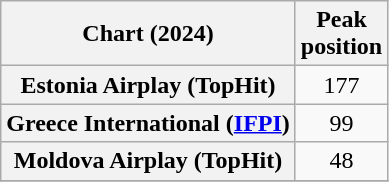<table class="wikitable sortable plainrowheaders" style="text-align:center">
<tr>
<th scope="col">Chart (2024)</th>
<th scope="col">Peak<br>position</th>
</tr>
<tr>
<th scope="row">Estonia Airplay (TopHit)</th>
<td>177</td>
</tr>
<tr>
<th scope="row">Greece International (<a href='#'>IFPI</a>)</th>
<td>99</td>
</tr>
<tr>
<th scope="row">Moldova Airplay (TopHit)</th>
<td>48</td>
</tr>
<tr>
</tr>
</table>
